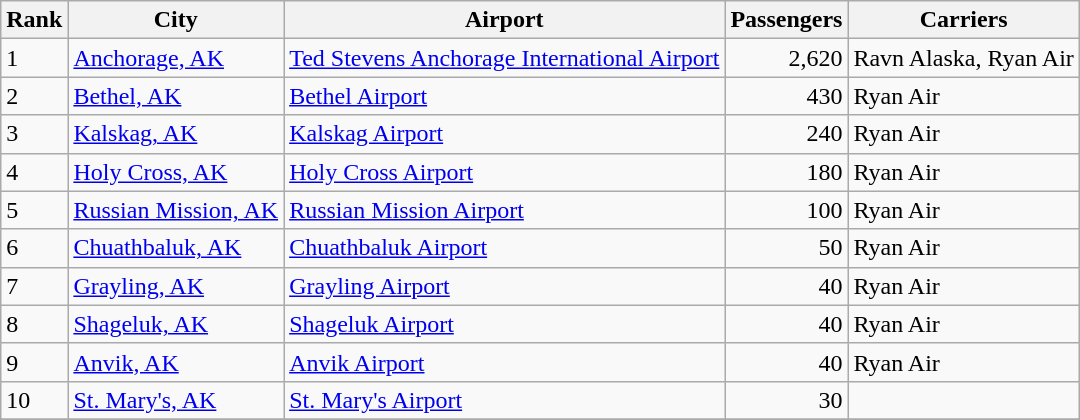<table class="wikitable">
<tr>
<th>Rank</th>
<th>City</th>
<th>Airport</th>
<th>Passengers</th>
<th>Carriers</th>
</tr>
<tr>
<td>1</td>
<td><a href='#'>Anchorage, AK</a></td>
<td><a href='#'>Ted Stevens Anchorage International Airport</a></td>
<td align=right>2,620</td>
<td>Ravn Alaska, Ryan Air</td>
</tr>
<tr>
<td>2</td>
<td><a href='#'>Bethel, AK</a></td>
<td><a href='#'>Bethel Airport</a></td>
<td align=right>430</td>
<td>Ryan Air</td>
</tr>
<tr>
<td>3</td>
<td><a href='#'>Kalskag, AK</a></td>
<td><a href='#'>Kalskag Airport</a></td>
<td align=right>240</td>
<td>Ryan Air</td>
</tr>
<tr>
<td>4</td>
<td><a href='#'>Holy Cross, AK</a></td>
<td><a href='#'>Holy Cross Airport</a></td>
<td align=right>180</td>
<td>Ryan Air</td>
</tr>
<tr>
<td>5</td>
<td><a href='#'>Russian Mission, AK</a></td>
<td><a href='#'>Russian Mission Airport</a></td>
<td align=right>100</td>
<td>Ryan Air</td>
</tr>
<tr>
<td>6</td>
<td><a href='#'>Chuathbaluk, AK</a></td>
<td><a href='#'>Chuathbaluk Airport</a></td>
<td align=right>50</td>
<td>Ryan Air</td>
</tr>
<tr>
<td>7</td>
<td><a href='#'>Grayling, AK</a></td>
<td><a href='#'>Grayling Airport</a></td>
<td align=right>40</td>
<td>Ryan Air</td>
</tr>
<tr>
<td>8</td>
<td><a href='#'>Shageluk, AK</a></td>
<td><a href='#'>Shageluk Airport</a></td>
<td align=right>40</td>
<td>Ryan Air</td>
</tr>
<tr>
<td>9</td>
<td><a href='#'>Anvik, AK</a></td>
<td><a href='#'>Anvik Airport</a></td>
<td align=right>40</td>
<td>Ryan Air</td>
</tr>
<tr>
<td>10</td>
<td><a href='#'>St. Mary's, AK</a></td>
<td><a href='#'>St. Mary's Airport</a></td>
<td align=right>30</td>
<td></td>
</tr>
<tr>
</tr>
</table>
